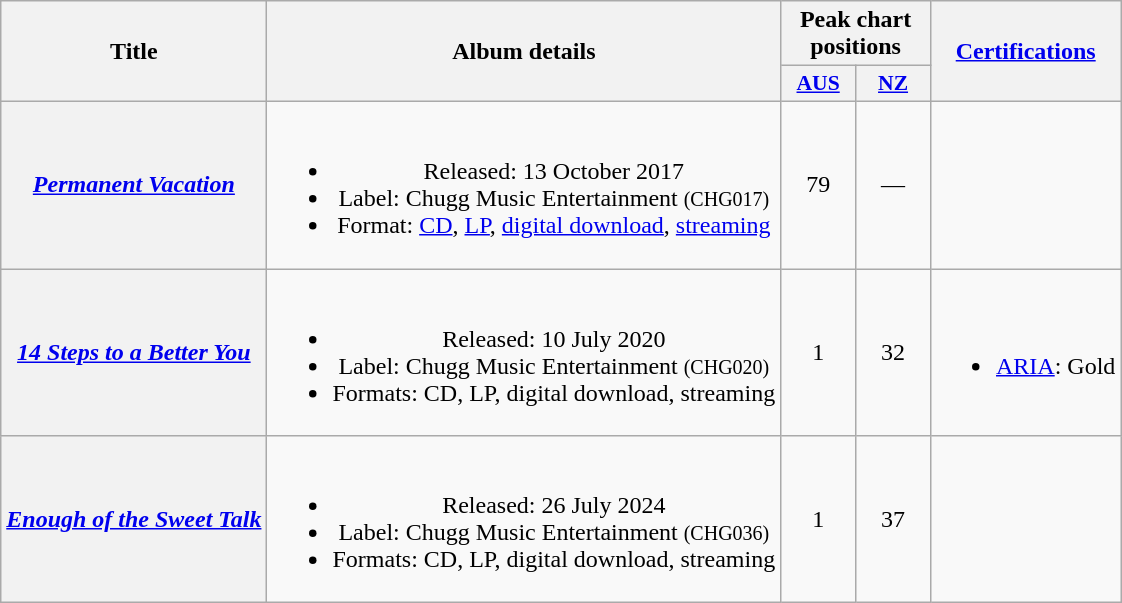<table class="wikitable plainrowheaders" style="text-align:center;">
<tr>
<th scope="col" rowspan="2">Title</th>
<th scope="col" rowspan="2">Album details</th>
<th scope="col" colspan="2">Peak chart positions</th>
<th scope="col" rowspan="2"><a href='#'>Certifications</a></th>
</tr>
<tr>
<th scope="col" style="width:3em;font-size:90%;"><a href='#'>AUS</a><br></th>
<th scope="col" style="width:3em;font-size:90%;"><a href='#'>NZ</a><br></th>
</tr>
<tr>
<th scope="row"><em><a href='#'>Permanent Vacation</a></em></th>
<td><br><ul><li>Released: 13 October 2017</li><li>Label: Chugg Music Entertainment <small>(CHG017)</small></li><li>Format: <a href='#'>CD</a>, <a href='#'>LP</a>, <a href='#'>digital download</a>, <a href='#'>streaming</a></li></ul></td>
<td>79</td>
<td>—</td>
<td></td>
</tr>
<tr>
<th scope="row"><em><a href='#'>14 Steps to a Better You</a></em></th>
<td><br><ul><li>Released: 10 July 2020</li><li>Label: Chugg Music Entertainment <small>(CHG020)</small></li><li>Formats: CD, LP, digital download, streaming</li></ul></td>
<td>1</td>
<td>32</td>
<td><br><ul><li><a href='#'>ARIA</a>: Gold</li></ul></td>
</tr>
<tr>
<th scope="row"><em><a href='#'>Enough of the Sweet Talk</a></em></th>
<td><br><ul><li>Released: 26 July 2024</li><li>Label: Chugg Music Entertainment <small>(CHG036)</small></li><li>Formats: CD, LP, digital download, streaming</li></ul></td>
<td>1<br></td>
<td>37</td>
<td></td>
</tr>
</table>
